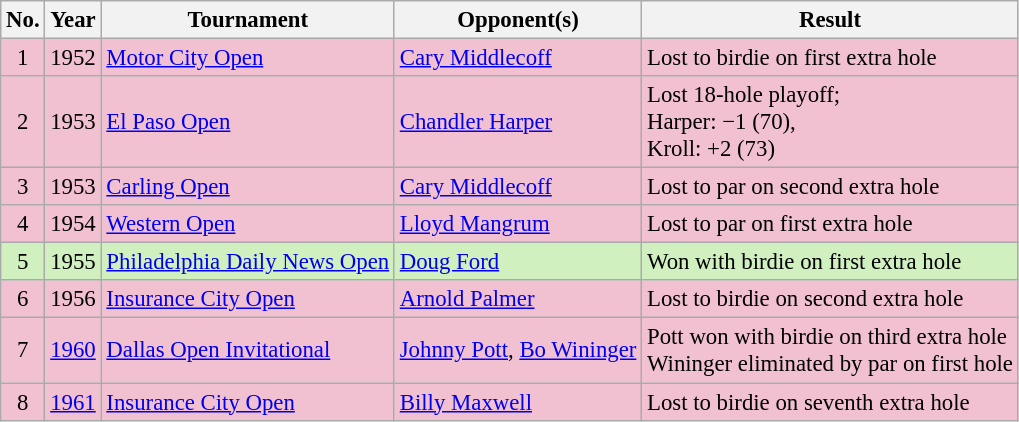<table class="wikitable" style="font-size:95%;">
<tr>
<th>No.</th>
<th>Year</th>
<th>Tournament</th>
<th>Opponent(s)</th>
<th>Result</th>
</tr>
<tr style="background:#F2C1D1;">
<td align=center>1</td>
<td>1952</td>
<td><a href='#'>Motor City Open</a></td>
<td> <a href='#'>Cary Middlecoff</a></td>
<td>Lost to birdie on first extra hole</td>
</tr>
<tr style="background:#F2C1D1;">
<td align=center>2</td>
<td>1953</td>
<td><a href='#'>El Paso Open</a></td>
<td> <a href='#'>Chandler Harper</a></td>
<td>Lost 18-hole playoff;<br>Harper: −1 (70),<br>Kroll: +2 (73)</td>
</tr>
<tr style="background:#F2C1D1;">
<td align=center>3</td>
<td>1953</td>
<td><a href='#'>Carling Open</a></td>
<td> <a href='#'>Cary Middlecoff</a></td>
<td>Lost to par on second extra hole</td>
</tr>
<tr style="background:#F2C1D1;">
<td align=center>4</td>
<td>1954</td>
<td><a href='#'>Western Open</a></td>
<td> <a href='#'>Lloyd Mangrum</a></td>
<td>Lost to par on first extra hole</td>
</tr>
<tr style="background:#D0F0C0;">
<td align=center>5</td>
<td>1955</td>
<td><a href='#'>Philadelphia Daily News Open</a></td>
<td> <a href='#'>Doug Ford</a></td>
<td>Won with birdie on first extra hole</td>
</tr>
<tr style="background:#F2C1D1;">
<td align=center>6</td>
<td>1956</td>
<td><a href='#'>Insurance City Open</a></td>
<td> <a href='#'>Arnold Palmer</a></td>
<td>Lost to birdie on second extra hole</td>
</tr>
<tr style="background:#F2C1D1;">
<td align=center>7</td>
<td><a href='#'>1960</a></td>
<td><a href='#'>Dallas Open Invitational</a></td>
<td> <a href='#'>Johnny Pott</a>,  <a href='#'>Bo Wininger</a></td>
<td>Pott won with birdie on third extra hole<br>Wininger eliminated by par on first hole</td>
</tr>
<tr style="background:#F2C1D1;">
<td align=center>8</td>
<td><a href='#'>1961</a></td>
<td><a href='#'>Insurance City Open</a></td>
<td> <a href='#'>Billy Maxwell</a></td>
<td>Lost to birdie on seventh extra hole</td>
</tr>
</table>
